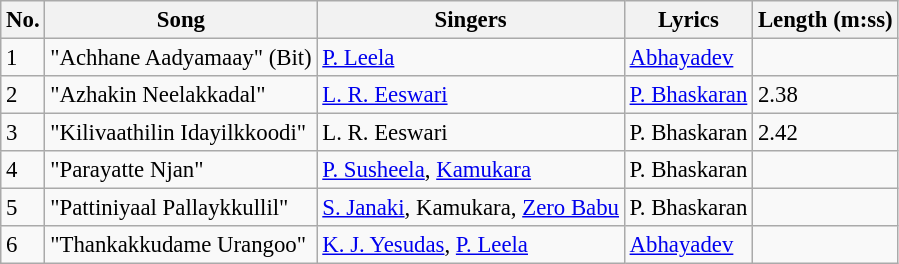<table class="wikitable" style="font-size:95%;">
<tr>
<th>No.</th>
<th>Song</th>
<th>Singers</th>
<th>Lyrics</th>
<th>Length (m:ss)</th>
</tr>
<tr>
<td>1</td>
<td>"Achhane Aadyamaay" (Bit)</td>
<td><a href='#'>P. Leela</a></td>
<td><a href='#'>Abhayadev</a></td>
<td></td>
</tr>
<tr>
<td>2</td>
<td>"Azhakin Neelakkadal"</td>
<td><a href='#'>L. R. Eeswari</a></td>
<td><a href='#'>P. Bhaskaran</a></td>
<td>2.38</td>
</tr>
<tr>
<td>3</td>
<td>"Kilivaathilin Idayilkkoodi"</td>
<td>L. R. Eeswari</td>
<td>P. Bhaskaran</td>
<td>2.42</td>
</tr>
<tr>
<td>4</td>
<td>"Parayatte Njan"</td>
<td><a href='#'>P. Susheela</a>, <a href='#'>Kamukara</a></td>
<td>P. Bhaskaran</td>
<td></td>
</tr>
<tr>
<td>5</td>
<td>"Pattiniyaal Pallaykkullil"</td>
<td><a href='#'>S. Janaki</a>, Kamukara, <a href='#'>Zero Babu</a></td>
<td>P. Bhaskaran</td>
<td></td>
</tr>
<tr>
<td>6</td>
<td>"Thankakkudame Urangoo"</td>
<td><a href='#'>K. J. Yesudas</a>, <a href='#'>P. Leela</a></td>
<td><a href='#'>Abhayadev</a></td>
<td></td>
</tr>
</table>
